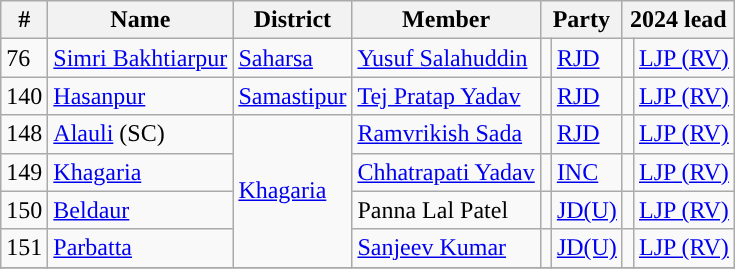<table class="wikitable">
<tr>
<th>#</th>
<th>Name</th>
<th>District</th>
<th>Member</th>
<th colspan="2">Party</th>
<th colspan="2">2024 lead</th>
</tr>
<tr>
<td>76</td>
<td><a href='#'>Simri Bakhtiarpur</a></td>
<td><a href='#'>Saharsa</a></td>
<td><a href='#'>Yusuf Salahuddin</a></td>
<td style="background-color: "></td>
<td><a href='#'>RJD</a></td>
<td style="background-color: "></td>
<td><a href='#'>LJP (RV)</a></td>
</tr>
<tr>
<td>140</td>
<td><a href='#'>Hasanpur</a></td>
<td><a href='#'>Samastipur</a></td>
<td><a href='#'>Tej Pratap Yadav</a></td>
<td style="background-color: "></td>
<td><a href='#'>RJD</a></td>
<td style="background-color: "></td>
<td><a href='#'>LJP (RV)</a></td>
</tr>
<tr>
<td>148</td>
<td><a href='#'>Alauli</a> (SC)</td>
<td rowspan="4"><a href='#'>Khagaria</a></td>
<td><a href='#'>Ramvrikish Sada</a></td>
<td style="background-color: "></td>
<td><a href='#'>RJD</a></td>
<td style="background-color: "></td>
<td><a href='#'>LJP (RV)</a></td>
</tr>
<tr>
<td>149</td>
<td><a href='#'>Khagaria</a></td>
<td><a href='#'>Chhatrapati Yadav</a></td>
<td style="background-color: "></td>
<td><a href='#'>INC</a></td>
<td style="background-color: "></td>
<td><a href='#'>LJP (RV)</a></td>
</tr>
<tr>
<td>150</td>
<td><a href='#'>Beldaur</a></td>
<td>Panna Lal Patel</td>
<td style="background-color: "></td>
<td><a href='#'>JD(U)</a></td>
<td style="background-color: "></td>
<td><a href='#'>LJP (RV)</a></td>
</tr>
<tr>
<td>151</td>
<td><a href='#'>Parbatta</a></td>
<td><a href='#'>Sanjeev Kumar</a></td>
<td style="background-color: "></td>
<td><a href='#'>JD(U)</a></td>
<td style="background-color: "></td>
<td><a href='#'>LJP (RV)</a></td>
</tr>
<tr>
</tr>
</table>
